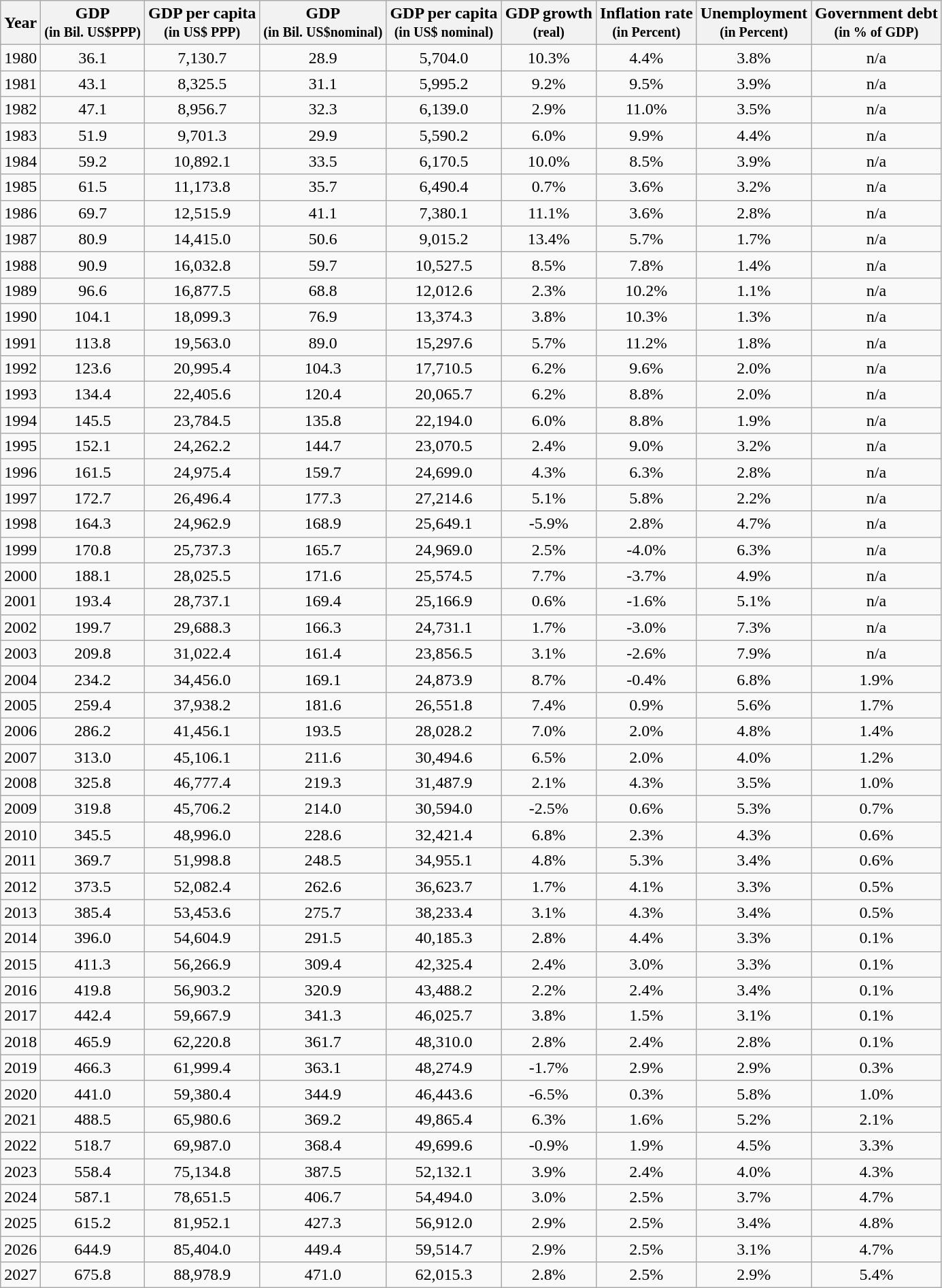<table class="wikitable" style="text-align:center;">
<tr>
<th>Year</th>
<th>GDP<br><small>(in Bil. US$PPP)</small></th>
<th>GDP per capita<br><small>(in US$ PPP)</small></th>
<th>GDP<br><small>(in Bil. US$nominal)</small></th>
<th>GDP per capita<br><small>(in US$ nominal)</small></th>
<th>GDP growth<br><small>(real)</small></th>
<th>Inflation rate<br><small>(in Percent)</small></th>
<th>Unemployment<br><small>(in Percent)</small></th>
<th>Government debt<br><small>(in % of GDP)</small></th>
</tr>
<tr>
<td>1980</td>
<td>36.1</td>
<td>7,130.7</td>
<td>28.9</td>
<td>5,704.0</td>
<td>10.3%</td>
<td>4.4%</td>
<td>3.8%</td>
<td>n/a</td>
</tr>
<tr>
<td>1981</td>
<td>43.1</td>
<td>8,325.5</td>
<td>31.1</td>
<td>5,995.2</td>
<td>9.2%</td>
<td>9.5%</td>
<td>3.9%</td>
<td>n/a</td>
</tr>
<tr>
<td>1982</td>
<td>47.1</td>
<td>8,956.7</td>
<td>32.3</td>
<td>6,139.0</td>
<td>2.9%</td>
<td>11.0%</td>
<td>3.5%</td>
<td>n/a</td>
</tr>
<tr>
<td>1983</td>
<td>51.9</td>
<td>9,701.3</td>
<td>29.9</td>
<td>5,590.2</td>
<td>6.0%</td>
<td>9.9%</td>
<td>4.4%</td>
<td>n/a</td>
</tr>
<tr>
<td>1984</td>
<td>59.2</td>
<td>10,892.1</td>
<td>33.5</td>
<td>6,170.5</td>
<td>10.0%</td>
<td>8.5%</td>
<td>3.9%</td>
<td>n/a</td>
</tr>
<tr>
<td>1985</td>
<td>61.5</td>
<td>11,173.8</td>
<td>35.7</td>
<td>6,490.4</td>
<td>0.7%</td>
<td>3.6%</td>
<td>3.2%</td>
<td>n/a</td>
</tr>
<tr>
<td>1986</td>
<td>69.7</td>
<td>12,515.9</td>
<td>41.1</td>
<td>7,380.1</td>
<td>11.1%</td>
<td>3.6%</td>
<td>2.8%</td>
<td>n/a</td>
</tr>
<tr>
<td>1987</td>
<td>80.9</td>
<td>14,415.0</td>
<td>50.6</td>
<td>9,015.2</td>
<td>13.4%</td>
<td>5.7%</td>
<td>1.7%</td>
<td>n/a</td>
</tr>
<tr>
<td>1988</td>
<td>90.9</td>
<td>16,032.8</td>
<td>59.7</td>
<td>10,527.5</td>
<td>8.5%</td>
<td>7.8%</td>
<td>1.4%</td>
<td>n/a</td>
</tr>
<tr>
<td>1989</td>
<td>96.6</td>
<td>16,877.5</td>
<td>68.8</td>
<td>12,012.6</td>
<td>2.3%</td>
<td>10.2%</td>
<td>1.1%</td>
<td>n/a</td>
</tr>
<tr>
<td>1990</td>
<td>104.1</td>
<td>18,099.3</td>
<td>76.9</td>
<td>13,374.3</td>
<td>3.8%</td>
<td>10.3%</td>
<td>1.3%</td>
<td>n/a</td>
</tr>
<tr>
<td>1991</td>
<td>113.8</td>
<td>19,563.0</td>
<td>89.0</td>
<td>15,297.6</td>
<td>5.7%</td>
<td>11.2%</td>
<td>1.8%</td>
<td>n/a</td>
</tr>
<tr>
<td>1992</td>
<td>123.6</td>
<td>20,995.4</td>
<td>104.3</td>
<td>17,710.5</td>
<td>6.2%</td>
<td>9.6%</td>
<td>2.0%</td>
<td>n/a</td>
</tr>
<tr>
<td>1993</td>
<td>134.4</td>
<td>22,405.6</td>
<td>120.4</td>
<td>20,065.7</td>
<td>6.2%</td>
<td>8.8%</td>
<td>2.0%</td>
<td>n/a</td>
</tr>
<tr>
<td>1994</td>
<td>145.5</td>
<td>23,784.5</td>
<td>135.8</td>
<td>22,194.0</td>
<td>6.0%</td>
<td>8.8%</td>
<td>1.9%</td>
<td>n/a</td>
</tr>
<tr>
<td>1995</td>
<td>152.1</td>
<td>24,262.2</td>
<td>144.7</td>
<td>23,070.5</td>
<td>2.4%</td>
<td>9.0%</td>
<td>3.2%</td>
<td>n/a</td>
</tr>
<tr>
<td>1996</td>
<td>161.5</td>
<td>24,975.4</td>
<td>159.7</td>
<td>24,699.0</td>
<td>4.3%</td>
<td>6.3%</td>
<td>2.8%</td>
<td>n/a</td>
</tr>
<tr>
<td>1997</td>
<td>172.7</td>
<td>26,496.4</td>
<td>177.3</td>
<td>27,214.6</td>
<td>5.1%</td>
<td>5.8%</td>
<td>2.2%</td>
<td>n/a</td>
</tr>
<tr>
<td>1998</td>
<td>164.3</td>
<td>24,962.9</td>
<td>168.9</td>
<td>25,649.1</td>
<td>-5.9%</td>
<td>2.8%</td>
<td>4.7%</td>
<td>n/a</td>
</tr>
<tr>
<td>1999</td>
<td>170.8</td>
<td>25,737.3</td>
<td>165.7</td>
<td>24,969.0</td>
<td>2.5%</td>
<td>-4.0%</td>
<td>6.3%</td>
<td>n/a</td>
</tr>
<tr>
<td>2000</td>
<td>188.1</td>
<td>28,025.5</td>
<td>171.6</td>
<td>25,574.5</td>
<td>7.7%</td>
<td>-3.7%</td>
<td>4.9%</td>
<td>n/a</td>
</tr>
<tr>
<td>2001</td>
<td>193.4</td>
<td>28,737.1</td>
<td>169.4</td>
<td>25,166.9</td>
<td>0.6%</td>
<td>-1.6%</td>
<td>5.1%</td>
<td>n/a</td>
</tr>
<tr>
<td>2002</td>
<td>199.7</td>
<td>29,688.3</td>
<td>166.3</td>
<td>24,731.1</td>
<td>1.7%</td>
<td>-3.0%</td>
<td>7.3%</td>
<td>n/a</td>
</tr>
<tr>
<td>2003</td>
<td>209.8</td>
<td>31,022.4</td>
<td>161.4</td>
<td>23,856.5</td>
<td>3.1%</td>
<td>-2.6%</td>
<td>7.9%</td>
<td>n/a</td>
</tr>
<tr>
<td>2004</td>
<td>234.2</td>
<td>34,456.0</td>
<td>169.1</td>
<td>24,873.9</td>
<td>8.7%</td>
<td>-0.4%</td>
<td>6.8%</td>
<td>1.9%</td>
</tr>
<tr>
<td>2005</td>
<td>259.4</td>
<td>37,938.2</td>
<td>181.6</td>
<td>26,551.8</td>
<td>7.4%</td>
<td>0.9%</td>
<td>5.6%</td>
<td>1.7%</td>
</tr>
<tr>
<td>2006</td>
<td>286.2</td>
<td>41,456.1</td>
<td>193.5</td>
<td>28,028.2</td>
<td>7.0%</td>
<td>2.0%</td>
<td>4.8%</td>
<td>1.4%</td>
</tr>
<tr>
<td>2007</td>
<td>313.0</td>
<td>45,106.1</td>
<td>211.6</td>
<td>30,494.6</td>
<td>6.5%</td>
<td>2.0%</td>
<td>4.0%</td>
<td>1.2%</td>
</tr>
<tr>
<td>2008</td>
<td>325.8</td>
<td>46,777.4</td>
<td>219.3</td>
<td>31,487.9</td>
<td>2.1%</td>
<td>4.3%</td>
<td>3.5%</td>
<td>1.0%</td>
</tr>
<tr>
<td>2009</td>
<td>319.8</td>
<td>45,706.2</td>
<td>214.0</td>
<td>30,594.0</td>
<td>-2.5%</td>
<td>0.6%</td>
<td>5.3%</td>
<td>0.7%</td>
</tr>
<tr>
<td>2010</td>
<td>345.5</td>
<td>48,996.0</td>
<td>228.6</td>
<td>32,421.4</td>
<td>6.8%</td>
<td>2.3%</td>
<td>4.3%</td>
<td>0.6%</td>
</tr>
<tr>
<td>2011</td>
<td>369.7</td>
<td>51,998.8</td>
<td>248.5</td>
<td>34,955.1</td>
<td>4.8%</td>
<td>5.3%</td>
<td>3.4%</td>
<td>0.6%</td>
</tr>
<tr>
<td>2012</td>
<td>373.5</td>
<td>52,082.4</td>
<td>262.6</td>
<td>36,623.7</td>
<td>1.7%</td>
<td>4.1%</td>
<td>3.3%</td>
<td>0.5%</td>
</tr>
<tr>
<td>2013</td>
<td>385.4</td>
<td>53,453.6</td>
<td>275.7</td>
<td>38,233.4</td>
<td>3.1%</td>
<td>4.3%</td>
<td>3.4%</td>
<td>0.5%</td>
</tr>
<tr>
<td>2014</td>
<td>396.0</td>
<td>54,604.9</td>
<td>291.5</td>
<td>40,185.3</td>
<td>2.8%</td>
<td>4.4%</td>
<td>3.3%</td>
<td>0.1%</td>
</tr>
<tr>
<td>2015</td>
<td>411.3</td>
<td>56,266.9</td>
<td>309.4</td>
<td>42,325.4</td>
<td>2.4%</td>
<td>3.0%</td>
<td>3.3%</td>
<td>0.1%</td>
</tr>
<tr>
<td>2016</td>
<td>419.8</td>
<td>56,903.2</td>
<td>320.9</td>
<td>43,488.2</td>
<td>2.2%</td>
<td>2.4%</td>
<td>3.4%</td>
<td>0.1%</td>
</tr>
<tr>
<td>2017</td>
<td>442.4</td>
<td>59,667.9</td>
<td>341.3</td>
<td>46,025.7</td>
<td>3.8%</td>
<td>1.5%</td>
<td>3.1%</td>
<td>0.1%</td>
</tr>
<tr>
<td>2018</td>
<td>465.9</td>
<td>62,220.8</td>
<td>361.7</td>
<td>48,310.0</td>
<td>2.8%</td>
<td>2.4%</td>
<td>2.8%</td>
<td>0.1%</td>
</tr>
<tr>
<td>2019</td>
<td>466.3</td>
<td>61,999.4</td>
<td>363.1</td>
<td>48,274.9</td>
<td>-1.7%</td>
<td>2.9%</td>
<td>2.9%</td>
<td>0.3%</td>
</tr>
<tr>
<td>2020</td>
<td>441.0</td>
<td>59,380.4</td>
<td>344.9</td>
<td>46,443.6</td>
<td>-6.5%</td>
<td>0.3%</td>
<td>5.8%</td>
<td>1.0%</td>
</tr>
<tr>
<td>2021</td>
<td>488.5</td>
<td>65,980.6</td>
<td>369.2</td>
<td>49,865.4</td>
<td>6.3%</td>
<td>1.6%</td>
<td>5.2%</td>
<td>2.1%</td>
</tr>
<tr>
<td>2022</td>
<td>518.7</td>
<td>69,987.0</td>
<td>368.4</td>
<td>49,699.6</td>
<td>-0.9%</td>
<td>1.9%</td>
<td>4.5%</td>
<td>3.3%</td>
</tr>
<tr>
<td>2023</td>
<td>558.4</td>
<td>75,134.8</td>
<td>387.5</td>
<td>52,132.1</td>
<td>3.9%</td>
<td>2.4%</td>
<td>4.0%</td>
<td>4.3%</td>
</tr>
<tr>
<td>2024</td>
<td>587.1</td>
<td>78,651.5</td>
<td>406.7</td>
<td>54,494.0</td>
<td>3.0%</td>
<td>2.5%</td>
<td>3.7%</td>
<td>4.7%</td>
</tr>
<tr>
<td>2025</td>
<td>615.2</td>
<td>81,952.1</td>
<td>427.3</td>
<td>56,912.0</td>
<td>2.9%</td>
<td>2.5%</td>
<td>3.4%</td>
<td>4.8%</td>
</tr>
<tr>
<td>2026</td>
<td>644.9</td>
<td>85,404.0</td>
<td>449.4</td>
<td>59,514.7</td>
<td>2.9%</td>
<td>2.5%</td>
<td>3.1%</td>
<td>4.7%</td>
</tr>
<tr>
<td>2027</td>
<td>675.8</td>
<td>88,978.9</td>
<td>471.0</td>
<td>62,015.3</td>
<td>2.8%</td>
<td>2.5%</td>
<td>2.9%</td>
<td>5.4%</td>
</tr>
</table>
